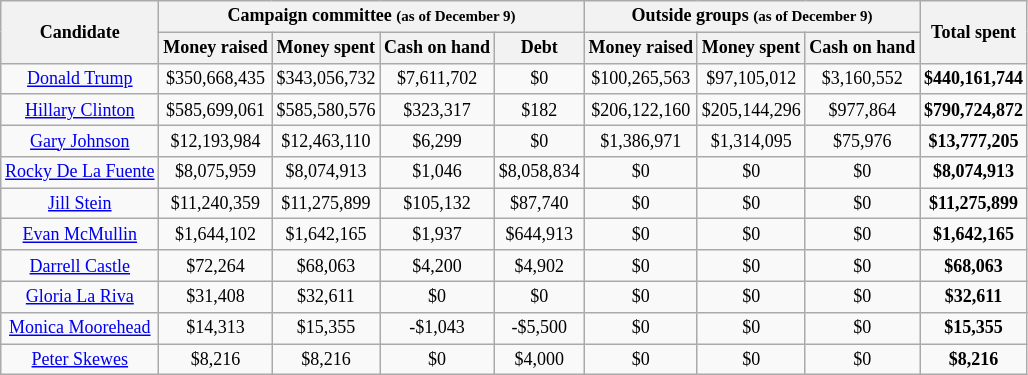<table class="wikitable sortable" style="font-size:12px; text-align: center;">
<tr>
<th rowspan="2">Candidate</th>
<th colspan="4">Campaign committee <small>(as of December 9)</small></th>
<th colspan="3">Outside groups <small>(as of December 9)</small></th>
<th rowspan="2">Total spent</th>
</tr>
<tr>
<th>Money raised</th>
<th>Money spent</th>
<th>Cash on hand</th>
<th>Debt</th>
<th>Money raised</th>
<th>Money spent</th>
<th>Cash on hand</th>
</tr>
<tr>
<td data-sort-value="Trump, Donald"><a href='#'>Donald Trump</a></td>
<td>$350,668,435</td>
<td>$343,056,732</td>
<td>$7,611,702</td>
<td>$0</td>
<td>$100,265,563</td>
<td>$97,105,012</td>
<td>$3,160,552</td>
<td><strong>$440,161,744</strong></td>
</tr>
<tr>
<td data-sort-value="Clinton, Hillary"><a href='#'>Hillary Clinton</a></td>
<td>$585,699,061</td>
<td>$585,580,576</td>
<td>$323,317</td>
<td>$182</td>
<td>$206,122,160</td>
<td>$205,144,296</td>
<td>$977,864</td>
<td><strong>$790,724,872</strong></td>
</tr>
<tr>
<td data-sort-value="Johnson, Gary"><a href='#'>Gary Johnson</a></td>
<td>$12,193,984</td>
<td>$12,463,110</td>
<td>$6,299</td>
<td>$0</td>
<td>$1,386,971</td>
<td>$1,314,095</td>
<td>$75,976</td>
<td><strong>$13,777,205</strong></td>
</tr>
<tr>
<td data-sort-value="De La Fuente, Rocky"><a href='#'>Rocky De La Fuente</a></td>
<td>$8,075,959</td>
<td>$8,074,913</td>
<td>$1,046</td>
<td>$8,058,834</td>
<td>$0</td>
<td>$0</td>
<td>$0</td>
<td><strong>$8,074,913</strong></td>
</tr>
<tr>
<td data-sort-value="Stein, Jill"><a href='#'>Jill Stein</a></td>
<td>$11,240,359</td>
<td>$11,275,899</td>
<td>$105,132</td>
<td>$87,740</td>
<td>$0</td>
<td>$0</td>
<td>$0</td>
<td><strong>$11,275,899</strong></td>
</tr>
<tr>
<td data-sort-value="McMullin, Evan"><a href='#'>Evan McMullin</a></td>
<td>$1,644,102</td>
<td>$1,642,165</td>
<td>$1,937</td>
<td>$644,913</td>
<td>$0</td>
<td>$0</td>
<td>$0</td>
<td><strong>$1,642,165</strong></td>
</tr>
<tr>
<td data-sort-value="Castle, Darrell"><a href='#'>Darrell Castle</a></td>
<td>$72,264</td>
<td>$68,063</td>
<td>$4,200</td>
<td>$4,902</td>
<td>$0</td>
<td>$0</td>
<td>$0</td>
<td><strong>$68,063</strong></td>
</tr>
<tr>
<td data-sort-value="La Riva, Gloria"><a href='#'>Gloria La Riva</a></td>
<td>$31,408</td>
<td>$32,611</td>
<td>$0</td>
<td>$0</td>
<td>$0</td>
<td>$0</td>
<td>$0</td>
<td><strong>$32,611</strong></td>
</tr>
<tr>
<td data-sort-value="Moorehead, Monica"><a href='#'>Monica Moorehead</a></td>
<td>$14,313</td>
<td>$15,355</td>
<td> -$1,043</td>
<td> -$5,500</td>
<td>$0</td>
<td>$0</td>
<td>$0</td>
<td><strong>$15,355</strong></td>
</tr>
<tr>
<td data-sort-value="Skewes, Peter"><a href='#'>Peter Skewes</a></td>
<td>$8,216</td>
<td>$8,216</td>
<td>$0</td>
<td>$4,000</td>
<td>$0</td>
<td>$0</td>
<td>$0</td>
<td><strong>$8,216</strong></td>
</tr>
</table>
